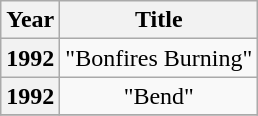<table class="wikitable plainrowheaders" style="text-align:center;">
<tr>
<th scope="col">Year</th>
<th scope="col">Title</th>
</tr>
<tr>
<th scope="row">1992</th>
<td>"Bonfires Burning"</td>
</tr>
<tr>
<th scope="row">1992</th>
<td>"Bend"</td>
</tr>
<tr>
</tr>
</table>
